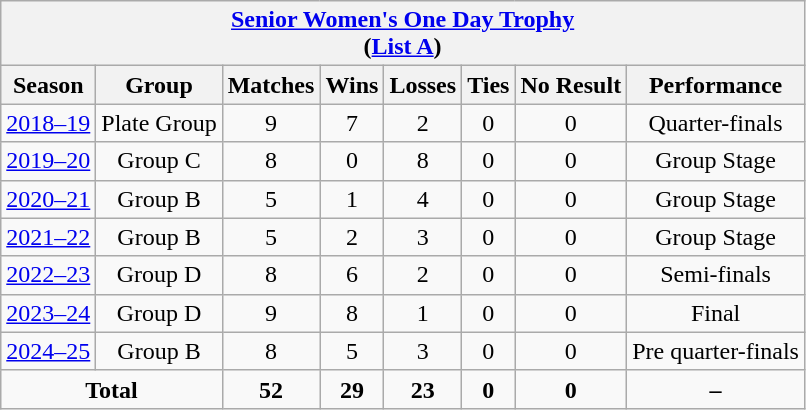<table class="wikitable sortable" style="text-align:center">
<tr>
<th colspan="8"><a href='#'>Senior Women's One Day Trophy</a><br>(<a href='#'>List A</a>)</th>
</tr>
<tr>
<th>Season</th>
<th>Group</th>
<th>Matches</th>
<th>Wins</th>
<th>Losses</th>
<th>Ties</th>
<th>No Result</th>
<th>Performance</th>
</tr>
<tr>
<td><a href='#'>2018–19</a></td>
<td>Plate Group</td>
<td>9</td>
<td>7</td>
<td>2</td>
<td>0</td>
<td>0</td>
<td>Quarter-finals</td>
</tr>
<tr>
<td><a href='#'>2019–20</a></td>
<td>Group C</td>
<td>8</td>
<td>0</td>
<td>8</td>
<td>0</td>
<td>0</td>
<td>Group Stage</td>
</tr>
<tr>
<td><a href='#'>2020–21</a></td>
<td>Group B</td>
<td>5</td>
<td>1</td>
<td>4</td>
<td>0</td>
<td>0</td>
<td>Group Stage</td>
</tr>
<tr>
<td><a href='#'>2021–22</a></td>
<td>Group B</td>
<td>5</td>
<td>2</td>
<td>3</td>
<td>0</td>
<td>0</td>
<td>Group Stage</td>
</tr>
<tr>
<td><a href='#'>2022–23</a></td>
<td>Group D</td>
<td>8</td>
<td>6</td>
<td>2</td>
<td>0</td>
<td>0</td>
<td>Semi-finals</td>
</tr>
<tr>
<td><a href='#'>2023–24</a></td>
<td>Group D</td>
<td>9</td>
<td>8</td>
<td>1</td>
<td>0</td>
<td>0</td>
<td>Final</td>
</tr>
<tr>
<td><a href='#'>2024–25</a></td>
<td>Group B</td>
<td>8</td>
<td>5</td>
<td>3</td>
<td>0</td>
<td>0</td>
<td>Pre quarter-finals</td>
</tr>
<tr>
<td colspan="2"><strong>Total</strong></td>
<td><strong>52</strong></td>
<td><strong>29</strong></td>
<td><strong>23</strong></td>
<td><strong>0</strong></td>
<td><strong>0</strong></td>
<td><strong>–</strong></td>
</tr>
</table>
